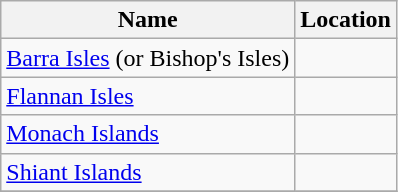<table class="wikitable">
<tr>
<th align=left>Name</th>
<th align=left>Location</th>
</tr>
<tr>
<td><a href='#'>Barra Isles</a> (or Bishop's Isles)</td>
<td></td>
</tr>
<tr>
<td><a href='#'>Flannan Isles</a></td>
<td></td>
</tr>
<tr>
<td><a href='#'>Monach Islands</a></td>
<td></td>
</tr>
<tr>
<td><a href='#'>Shiant Islands</a></td>
<td></td>
</tr>
<tr>
</tr>
</table>
